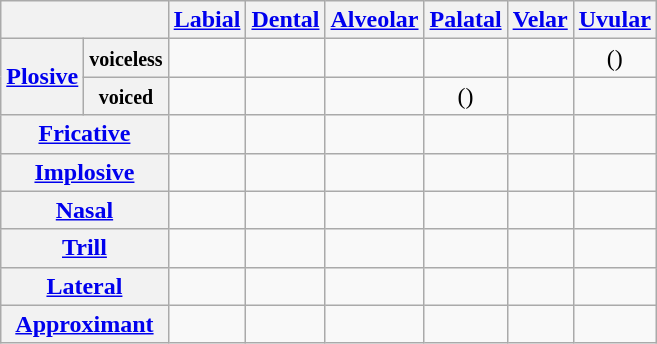<table class="wikitable">
<tr>
<th colspan="2"></th>
<th><a href='#'>Labial</a></th>
<th><a href='#'>Dental</a></th>
<th><a href='#'>Alveolar</a></th>
<th><a href='#'>Palatal</a></th>
<th><a href='#'>Velar</a></th>
<th><a href='#'>Uvular</a></th>
</tr>
<tr align="center">
<th rowspan="2"><a href='#'>Plosive</a></th>
<th><small>voiceless</small></th>
<td></td>
<td></td>
<td></td>
<td></td>
<td></td>
<td>()</td>
</tr>
<tr align="center">
<th><small>voiced</small></th>
<td></td>
<td></td>
<td></td>
<td>()</td>
<td></td>
<td></td>
</tr>
<tr align="center">
<th colspan="2"><a href='#'>Fricative</a></th>
<td></td>
<td></td>
<td></td>
<td></td>
<td></td>
<td></td>
</tr>
<tr align="center">
<th colspan="2"><a href='#'>Implosive</a></th>
<td></td>
<td></td>
<td></td>
<td></td>
<td></td>
<td></td>
</tr>
<tr align="center">
<th colspan="2"><a href='#'>Nasal</a></th>
<td></td>
<td></td>
<td></td>
<td></td>
<td></td>
<td></td>
</tr>
<tr align="center">
<th colspan="2"><a href='#'>Trill</a></th>
<td></td>
<td></td>
<td></td>
<td></td>
<td></td>
<td></td>
</tr>
<tr align="center">
<th colspan="2"><a href='#'>Lateral</a></th>
<td></td>
<td></td>
<td></td>
<td></td>
<td></td>
<td></td>
</tr>
<tr align="center">
<th colspan="2"><a href='#'>Approximant</a></th>
<td></td>
<td></td>
<td></td>
<td></td>
<td></td>
<td></td>
</tr>
</table>
